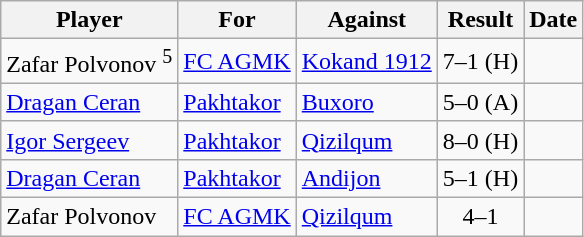<table class="wikitable">
<tr>
<th>Player</th>
<th>For</th>
<th>Against</th>
<th style="text-align:center">Result</th>
<th>Date</th>
</tr>
<tr>
<td> Zafar Polvonov <sup>5</sup></td>
<td><a href='#'>FC AGMK</a></td>
<td><a href='#'>Kokand 1912</a></td>
<td align="center">7–1 (H)</td>
<td></td>
</tr>
<tr>
<td> <a href='#'>Dragan Ceran</a></td>
<td><a href='#'>Pakhtakor</a></td>
<td><a href='#'>Buxoro</a></td>
<td align="center">5–0 (A)</td>
<td></td>
</tr>
<tr>
<td> <a href='#'>Igor Sergeev</a></td>
<td><a href='#'>Pakhtakor</a></td>
<td><a href='#'>Qizilqum</a></td>
<td align="center">8–0 (H)</td>
<td></td>
</tr>
<tr>
<td> <a href='#'>Dragan Ceran</a></td>
<td><a href='#'>Pakhtakor</a></td>
<td><a href='#'>Andijon</a></td>
<td align="center">5–1 (H)</td>
<td></td>
</tr>
<tr>
<td> Zafar Polvonov</td>
<td><a href='#'>FC AGMK</a></td>
<td><a href='#'>Qizilqum</a></td>
<td align="center">4–1</td>
<td></td>
</tr>
</table>
